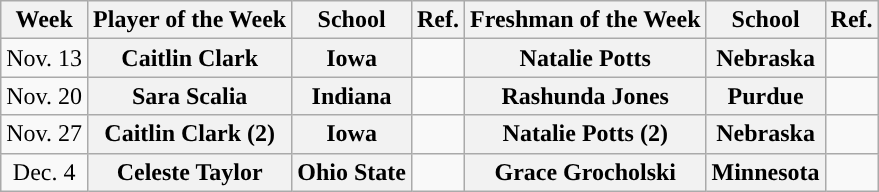<table class=wikitable style="text-align:center">
<tr>
<th>Week</th>
<th>Player of the Week</th>
<th>School</th>
<th>Ref.</th>
<th>Freshman of the Week</th>
<th>School</th>
<th>Ref.</th>
</tr>
<tr>
<td>Nov. 13</td>
<th>Caitlin Clark</th>
<th>Iowa</th>
<td></td>
<th>Natalie Potts</th>
<th>Nebraska</th>
<td></td>
</tr>
<tr>
<td>Nov. 20</td>
<th>Sara Scalia</th>
<th>Indiana</th>
<td></td>
<th>Rashunda Jones</th>
<th>Purdue</th>
<td></td>
</tr>
<tr>
<td>Nov. 27</td>
<th>Caitlin Clark (2)</th>
<th>Iowa</th>
<td></td>
<th>Natalie Potts (2)</th>
<th>Nebraska</th>
<td></td>
</tr>
<tr>
<td>Dec. 4</td>
<th>Celeste Taylor</th>
<th>Ohio State</th>
<td></td>
<th>Grace Grocholski</th>
<th>Minnesota</th>
<td></td>
</tr>
</table>
